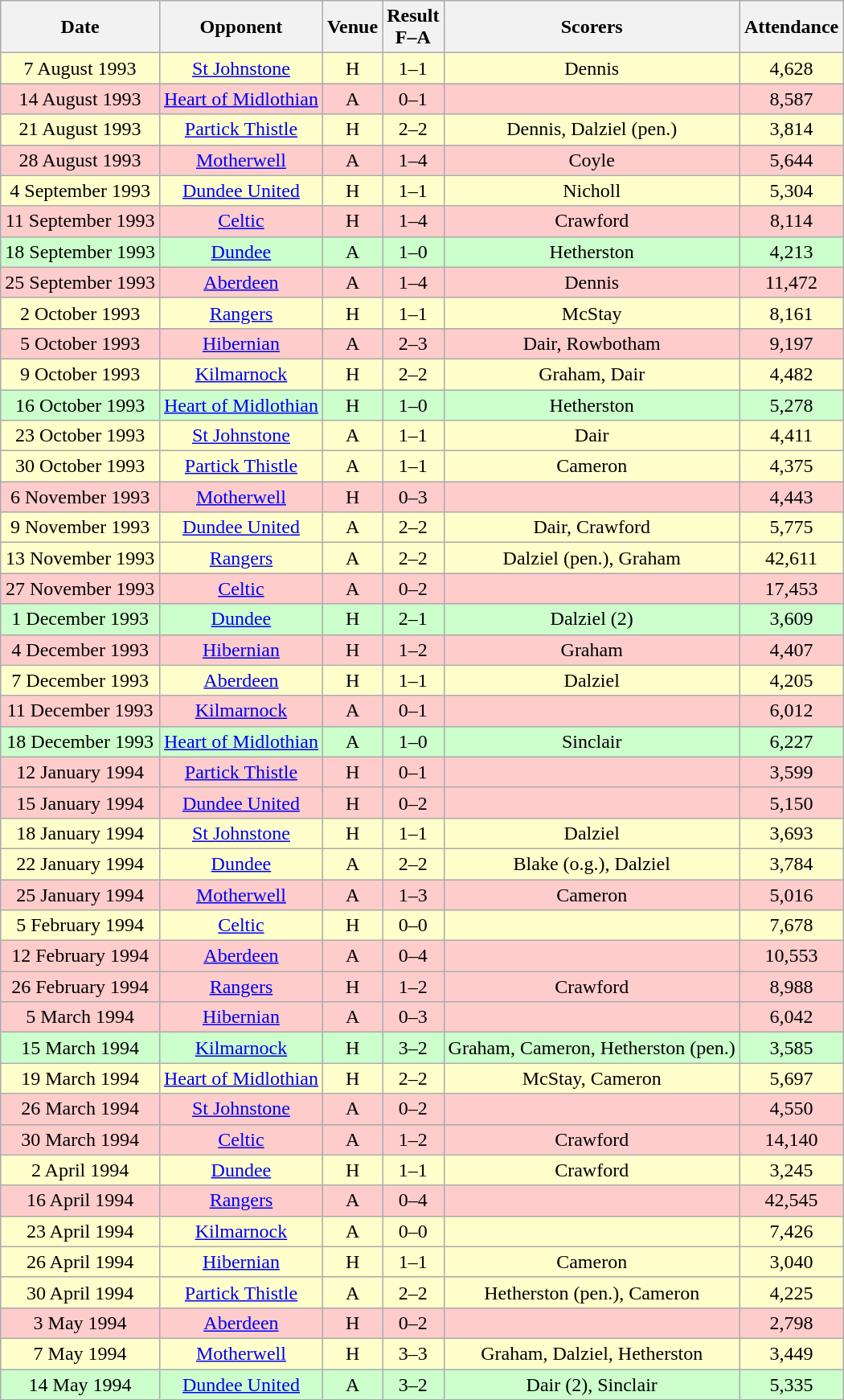<table class="wikitable sortable" style="text-align:center;">
<tr>
<th>Date</th>
<th>Opponent</th>
<th>Venue</th>
<th>Result<br>F–A</th>
<th class=unsortable>Scorers</th>
<th>Attendance</th>
</tr>
<tr bgcolor="#FFFFCC">
<td>7 August 1993</td>
<td><a href='#'>St Johnstone</a></td>
<td>H</td>
<td>1–1</td>
<td>Dennis</td>
<td>4,628</td>
</tr>
<tr bgcolor="#FFCCCC">
<td>14 August 1993</td>
<td><a href='#'>Heart of Midlothian</a></td>
<td>A</td>
<td>0–1</td>
<td></td>
<td>8,587</td>
</tr>
<tr bgcolor="#FFFFCC">
<td>21 August 1993</td>
<td><a href='#'>Partick Thistle</a></td>
<td>H</td>
<td>2–2</td>
<td>Dennis, Dalziel (pen.)</td>
<td>3,814</td>
</tr>
<tr bgcolor="#FFCCCC">
<td>28 August 1993</td>
<td><a href='#'>Motherwell</a></td>
<td>A</td>
<td>1–4</td>
<td>Coyle</td>
<td>5,644</td>
</tr>
<tr bgcolor="#FFFFCC">
<td>4 September 1993</td>
<td><a href='#'>Dundee United</a></td>
<td>H</td>
<td>1–1</td>
<td>Nicholl</td>
<td>5,304</td>
</tr>
<tr bgcolor="#FFCCCC">
<td>11 September 1993</td>
<td><a href='#'>Celtic</a></td>
<td>H</td>
<td>1–4</td>
<td>Crawford</td>
<td>8,114</td>
</tr>
<tr bgcolor="#CCFFCC">
<td>18 September 1993</td>
<td><a href='#'>Dundee</a></td>
<td>A</td>
<td>1–0</td>
<td>Hetherston</td>
<td>4,213</td>
</tr>
<tr bgcolor="#FFCCCC">
<td>25 September 1993</td>
<td><a href='#'>Aberdeen</a></td>
<td>A</td>
<td>1–4</td>
<td>Dennis</td>
<td>11,472</td>
</tr>
<tr bgcolor="#FFFFCC">
<td>2 October 1993</td>
<td><a href='#'>Rangers</a></td>
<td>H</td>
<td>1–1</td>
<td>McStay</td>
<td>8,161</td>
</tr>
<tr bgcolor="#FFCCCC">
<td>5 October 1993</td>
<td><a href='#'>Hibernian</a></td>
<td>A</td>
<td>2–3</td>
<td>Dair, Rowbotham</td>
<td>9,197</td>
</tr>
<tr bgcolor="#FFFFCC">
<td>9 October 1993</td>
<td><a href='#'>Kilmarnock</a></td>
<td>H</td>
<td>2–2</td>
<td>Graham, Dair</td>
<td>4,482</td>
</tr>
<tr bgcolor="#CCFFCC">
<td>16 October 1993</td>
<td><a href='#'>Heart of Midlothian</a></td>
<td>H</td>
<td>1–0</td>
<td>Hetherston</td>
<td>5,278</td>
</tr>
<tr bgcolor="#FFFFCC">
<td>23 October 1993</td>
<td><a href='#'>St Johnstone</a></td>
<td>A</td>
<td>1–1</td>
<td>Dair</td>
<td>4,411</td>
</tr>
<tr bgcolor="#FFFFCC">
<td>30 October 1993</td>
<td><a href='#'>Partick Thistle</a></td>
<td>A</td>
<td>1–1</td>
<td>Cameron</td>
<td>4,375</td>
</tr>
<tr bgcolor="#FFCCCC">
<td>6 November 1993</td>
<td><a href='#'>Motherwell</a></td>
<td>H</td>
<td>0–3</td>
<td></td>
<td>4,443</td>
</tr>
<tr bgcolor="#FFFFCC">
<td>9 November 1993</td>
<td><a href='#'>Dundee United</a></td>
<td>A</td>
<td>2–2</td>
<td>Dair, Crawford</td>
<td>5,775</td>
</tr>
<tr bgcolor="#FFFFCC">
<td>13 November 1993</td>
<td><a href='#'>Rangers</a></td>
<td>A</td>
<td>2–2</td>
<td>Dalziel (pen.), Graham</td>
<td>42,611</td>
</tr>
<tr bgcolor="#FFCCCC">
<td>27 November 1993</td>
<td><a href='#'>Celtic</a></td>
<td>A</td>
<td>0–2</td>
<td></td>
<td>17,453</td>
</tr>
<tr bgcolor="#CCFFCC">
<td>1 December 1993</td>
<td><a href='#'>Dundee</a></td>
<td>H</td>
<td>2–1</td>
<td>Dalziel (2)</td>
<td>3,609</td>
</tr>
<tr bgcolor="#FFCCCC">
<td>4 December 1993</td>
<td><a href='#'>Hibernian</a></td>
<td>H</td>
<td>1–2</td>
<td>Graham</td>
<td>4,407</td>
</tr>
<tr bgcolor="#FFFFCC">
<td>7 December 1993</td>
<td><a href='#'>Aberdeen</a></td>
<td>H</td>
<td>1–1</td>
<td>Dalziel</td>
<td>4,205</td>
</tr>
<tr bgcolor="#FFCCCC">
<td>11 December 1993</td>
<td><a href='#'>Kilmarnock</a></td>
<td>A</td>
<td>0–1</td>
<td></td>
<td>6,012</td>
</tr>
<tr bgcolor="#CCFFCC">
<td>18 December 1993</td>
<td><a href='#'>Heart of Midlothian</a></td>
<td>A</td>
<td>1–0</td>
<td>Sinclair</td>
<td>6,227</td>
</tr>
<tr bgcolor="#FFCCCC">
<td>12 January 1994</td>
<td><a href='#'>Partick Thistle</a></td>
<td>H</td>
<td>0–1</td>
<td></td>
<td>3,599</td>
</tr>
<tr bgcolor="#FFCCCC">
<td>15 January 1994</td>
<td><a href='#'>Dundee United</a></td>
<td>H</td>
<td>0–2</td>
<td></td>
<td>5,150</td>
</tr>
<tr bgcolor="#FFFFCC">
<td>18 January 1994</td>
<td><a href='#'>St Johnstone</a></td>
<td>H</td>
<td>1–1</td>
<td>Dalziel</td>
<td>3,693</td>
</tr>
<tr bgcolor="#FFFFCC">
<td>22 January 1994</td>
<td><a href='#'>Dundee</a></td>
<td>A</td>
<td>2–2</td>
<td>Blake (o.g.), Dalziel</td>
<td>3,784</td>
</tr>
<tr bgcolor="#FFCCCC">
<td>25 January 1994</td>
<td><a href='#'>Motherwell</a></td>
<td>A</td>
<td>1–3</td>
<td>Cameron</td>
<td>5,016</td>
</tr>
<tr bgcolor="#FFFFCC">
<td>5 February 1994</td>
<td><a href='#'>Celtic</a></td>
<td>H</td>
<td>0–0</td>
<td></td>
<td>7,678</td>
</tr>
<tr bgcolor="#FFCCCC">
<td>12 February 1994</td>
<td><a href='#'>Aberdeen</a></td>
<td>A</td>
<td>0–4</td>
<td></td>
<td>10,553</td>
</tr>
<tr bgcolor="#FFCCCC">
<td>26 February 1994</td>
<td><a href='#'>Rangers</a></td>
<td>H</td>
<td>1–2</td>
<td>Crawford</td>
<td>8,988</td>
</tr>
<tr bgcolor="#FFCCCC">
<td>5 March 1994</td>
<td><a href='#'>Hibernian</a></td>
<td>A</td>
<td>0–3</td>
<td></td>
<td>6,042</td>
</tr>
<tr bgcolor="#CCFFCC">
<td>15 March 1994</td>
<td><a href='#'>Kilmarnock</a></td>
<td>H</td>
<td>3–2</td>
<td>Graham, Cameron, Hetherston (pen.)</td>
<td>3,585</td>
</tr>
<tr bgcolor="#FFFFCC">
<td>19 March 1994</td>
<td><a href='#'>Heart of Midlothian</a></td>
<td>H</td>
<td>2–2</td>
<td>McStay, Cameron</td>
<td>5,697</td>
</tr>
<tr bgcolor="#FFCCCC">
<td>26 March 1994</td>
<td><a href='#'>St Johnstone</a></td>
<td>A</td>
<td>0–2</td>
<td></td>
<td>4,550</td>
</tr>
<tr bgcolor="#FFCCCC">
<td>30 March 1994</td>
<td><a href='#'>Celtic</a></td>
<td>A</td>
<td>1–2</td>
<td>Crawford</td>
<td>14,140</td>
</tr>
<tr bgcolor="#FFFFCC">
<td>2 April 1994</td>
<td><a href='#'>Dundee</a></td>
<td>H</td>
<td>1–1</td>
<td>Crawford</td>
<td>3,245</td>
</tr>
<tr bgcolor="#FFCCCC">
<td>16 April 1994</td>
<td><a href='#'>Rangers</a></td>
<td>A</td>
<td>0–4</td>
<td></td>
<td>42,545</td>
</tr>
<tr bgcolor="#FFFFCC">
<td>23 April 1994</td>
<td><a href='#'>Kilmarnock</a></td>
<td>A</td>
<td>0–0</td>
<td></td>
<td>7,426</td>
</tr>
<tr bgcolor="#FFFFCC">
<td>26 April 1994</td>
<td><a href='#'>Hibernian</a></td>
<td>H</td>
<td>1–1</td>
<td>Cameron</td>
<td>3,040</td>
</tr>
<tr bgcolor="#FFFFCC">
<td>30 April 1994</td>
<td><a href='#'>Partick Thistle</a></td>
<td>A</td>
<td>2–2</td>
<td>Hetherston (pen.), Cameron</td>
<td>4,225</td>
</tr>
<tr bgcolor="#FFCCCC">
<td>3 May 1994</td>
<td><a href='#'>Aberdeen</a></td>
<td>H</td>
<td>0–2</td>
<td></td>
<td>2,798</td>
</tr>
<tr bgcolor="#FFFFCC">
<td>7 May 1994</td>
<td><a href='#'>Motherwell</a></td>
<td>H</td>
<td>3–3</td>
<td>Graham, Dalziel, Hetherston</td>
<td>3,449</td>
</tr>
<tr bgcolor="#CCFFCC">
<td>14 May 1994</td>
<td><a href='#'>Dundee United</a></td>
<td>A</td>
<td>3–2</td>
<td>Dair (2), Sinclair</td>
<td>5,335</td>
</tr>
</table>
